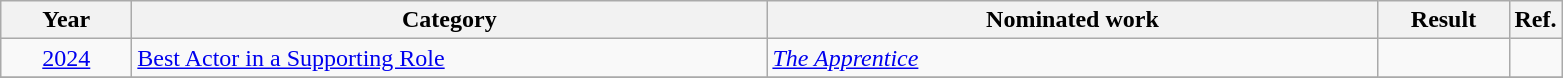<table class=wikitable>
<tr>
<th scope="col" style="width:5em;">Year</th>
<th scope="col" style="width:26em;">Category</th>
<th scope="col" style="width:25em;">Nominated work</th>
<th scope="col" style="width:5em;">Result</th>
<th>Ref.</th>
</tr>
<tr>
<td style="text-align:center;"><a href='#'>2024</a></td>
<td><a href='#'>Best Actor in a Supporting Role</a></td>
<td><em><a href='#'>The Apprentice</a></em></td>
<td></td>
<td align="center"></td>
</tr>
<tr>
</tr>
</table>
